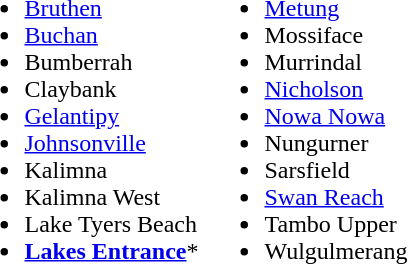<table>
<tr>
<td width=50%><br><ul><li><a href='#'>Bruthen</a></li><li><a href='#'>Buchan</a></li><li>Bumberrah</li><li>Claybank</li><li><a href='#'>Gelantipy</a></li><li><a href='#'>Johnsonville</a></li><li>Kalimna</li><li>Kalimna West</li><li>Lake Tyers Beach</li><li><strong><a href='#'>Lakes Entrance</a></strong>*</li></ul></td>
<td width=50%><br><ul><li><a href='#'>Metung</a></li><li>Mossiface</li><li>Murrindal</li><li><a href='#'>Nicholson</a></li><li><a href='#'>Nowa Nowa</a></li><li>Nungurner</li><li>Sarsfield</li><li><a href='#'>Swan Reach</a></li><li>Tambo Upper</li><li>Wulgulmerang</li></ul></td>
</tr>
</table>
